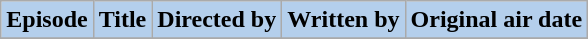<table class="wikitable plainrowheaders">
<tr style="color:black">
<th style="background: #B4CFEC;">Episode</th>
<th style="background: #B4CFEC;">Title</th>
<th style="background: #B4CFEC;">Directed by</th>
<th style="background: #B4CFEC;">Written by</th>
<th style="background: #B4CFEC;">Original air date</th>
</tr>
<tr>
</tr>
</table>
